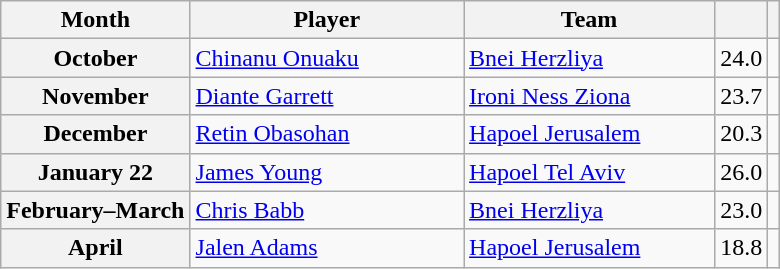<table class="wikitable" style="text-align: center;">
<tr>
<th>Month</th>
<th style="width:175px;">Player</th>
<th style="width:160px;">Team</th>
<th><a href='#'></a></th>
<th></th>
</tr>
<tr>
<th>October</th>
<td align=left> <a href='#'>Chinanu Onuaku</a></td>
<td align=left><a href='#'>Bnei Herzliya</a></td>
<td>24.0</td>
<td></td>
</tr>
<tr>
<th>November</th>
<td align=left> <a href='#'>Diante Garrett</a></td>
<td align=left><a href='#'>Ironi Ness Ziona</a></td>
<td>23.7</td>
<td></td>
</tr>
<tr>
<th>December</th>
<td align=left> <a href='#'>Retin Obasohan</a></td>
<td align=left><a href='#'>Hapoel Jerusalem</a></td>
<td>20.3</td>
<td></td>
</tr>
<tr>
<th>January 22</th>
<td align=left> <a href='#'>James Young</a></td>
<td align=left><a href='#'>Hapoel Tel Aviv</a></td>
<td>26.0</td>
<td></td>
</tr>
<tr>
<th>February–March</th>
<td align=left> <a href='#'>Chris Babb</a></td>
<td align=left><a href='#'>Bnei Herzliya</a></td>
<td>23.0</td>
<td></td>
</tr>
<tr>
<th>April</th>
<td align=left> <a href='#'>Jalen Adams</a></td>
<td align=left><a href='#'>Hapoel Jerusalem</a></td>
<td>18.8</td>
<td></td>
</tr>
</table>
